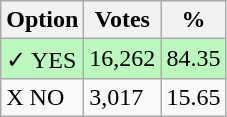<table class="wikitable">
<tr>
<th>Option</th>
<th>Votes</th>
<th>%</th>
</tr>
<tr>
<td style=background:#bbf8be>✓ YES</td>
<td style=background:#bbf8be>16,262</td>
<td style=background:#bbf8be>84.35</td>
</tr>
<tr>
<td>X NO</td>
<td>3,017</td>
<td>15.65</td>
</tr>
</table>
